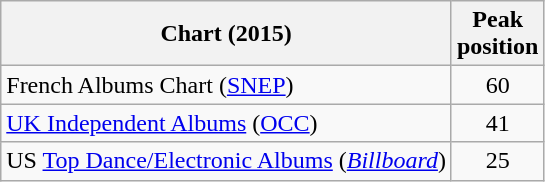<table class="wikitable sortable plainrowheaders">
<tr>
<th>Chart (2015)</th>
<th>Peak<br>position</th>
</tr>
<tr>
<td>French Albums Chart (<a href='#'>SNEP</a>)</td>
<td align="center">60</td>
</tr>
<tr>
<td><a href='#'>UK Independent Albums</a> (<a href='#'>OCC</a>)</td>
<td align="center">41</td>
</tr>
<tr>
<td>US <a href='#'>Top Dance/Electronic Albums</a> (<em><a href='#'>Billboard</a></em>)</td>
<td align="center">25</td>
</tr>
</table>
